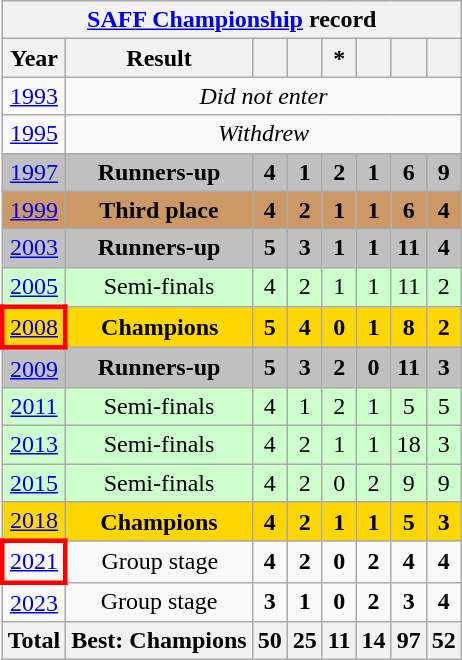<table class="wikitable" style="text-align:center">
<tr>
<th colspan=8><a href='#'>SAFF Championship</a> record</th>
</tr>
<tr>
<th>Year</th>
<th>Result</th>
<th></th>
<th></th>
<th>*</th>
<th></th>
<th></th>
<th></th>
</tr>
<tr>
<td> <a href='#'>1993</a></td>
<td colspan=7><em>Did not enter</em></td>
</tr>
<tr>
<td> <a href='#'>1995</a></td>
<td colspan=7><em>Withdrew</em></td>
</tr>
<tr style="background:silver">
<td> <a href='#'>1997</a></td>
<td><strong>Runners-up</strong></td>
<td><strong>4</strong></td>
<td><strong>1</strong></td>
<td><strong>2</strong></td>
<td><strong>1</strong></td>
<td><strong>6</strong></td>
<td><strong>9</strong></td>
</tr>
<tr style="background:#c96">
<td> <a href='#'>1999</a></td>
<td><strong>Third place</strong></td>
<td><strong>4</strong></td>
<td><strong> 2 </strong></td>
<td><strong> 1</strong></td>
<td><strong>1</strong></td>
<td><strong>6</strong></td>
<td><strong> 4</strong></td>
</tr>
<tr style="background:silver">
<td> <a href='#'>2003</a></td>
<td><strong>Runners-up</strong></td>
<td><strong>5</strong></td>
<td><strong>3</strong></td>
<td><strong>1</strong></td>
<td><strong>1</strong></td>
<td><strong>11</strong></td>
<td><strong>4</strong></td>
</tr>
<tr style="background:#cfc;">
<td> <a href='#'>2005</a></td>
<td>Semi-finals</td>
<td>4</td>
<td>2</td>
<td>1</td>
<td>1</td>
<td>11</td>
<td>2</td>
</tr>
<tr style="background:gold">
<td style="border: 3px solid red">  <a href='#'>2008</a></td>
<td><strong>Champions</strong></td>
<td><strong>5</strong></td>
<td><strong>4</strong></td>
<td><strong>0</strong></td>
<td><strong>1</strong></td>
<td><strong>8</strong></td>
<td><strong>2</strong></td>
</tr>
<tr style="background:silver">
<td> <a href='#'>2009</a></td>
<td><strong>Runners-up</strong></td>
<td><strong>5</strong></td>
<td><strong>3</strong></td>
<td><strong>2</strong></td>
<td><strong>0</strong></td>
<td><strong>11</strong></td>
<td><strong>3</strong></td>
</tr>
<tr style="background:#cfc;">
<td> <a href='#'>2011</a></td>
<td>Semi-finals</td>
<td>4</td>
<td>1</td>
<td>2</td>
<td>1</td>
<td>5</td>
<td>5</td>
</tr>
<tr style="background:#cfc;">
<td> <a href='#'>2013</a></td>
<td>Semi-finals</td>
<td>4</td>
<td>2</td>
<td>1</td>
<td>1</td>
<td>18</td>
<td>3</td>
</tr>
<tr style="background:#cfc;">
<td> <a href='#'>2015</a></td>
<td>Semi-finals</td>
<td>4</td>
<td>2</td>
<td>0</td>
<td>2</td>
<td>9</td>
<td>9</td>
</tr>
<tr style="background:gold">
<td> <a href='#'>2018</a></td>
<td><strong>Champions</strong></td>
<td><strong>4</strong></td>
<td><strong>2</strong></td>
<td><strong>1</strong></td>
<td><strong>1</strong></td>
<td><strong>5</strong></td>
<td><strong>3</strong></td>
</tr>
<tr>
<td style="border: 3px solid red"> <a href='#'>2021</a></td>
<td>Group stage</td>
<td><strong>4</strong></td>
<td><strong>2</strong></td>
<td><strong>0</strong></td>
<td><strong>2</strong></td>
<td><strong>4</strong></td>
<td><strong>4</strong></td>
</tr>
<tr>
<td> <a href='#'>2023</a></td>
<td>Group stage</td>
<td><strong>3</strong></td>
<td><strong>1</strong></td>
<td><strong>0</strong></td>
<td><strong>2</strong></td>
<td><strong>3</strong></td>
<td><strong>4</strong></td>
</tr>
<tr>
<th><strong>Total</strong></th>
<th><strong>Best: Champions</strong></th>
<th><strong>50</strong></th>
<th><strong>25</strong></th>
<th><strong>11</strong></th>
<th><strong>14</strong></th>
<th><strong>97</strong></th>
<th><strong>52</strong></th>
</tr>
</table>
